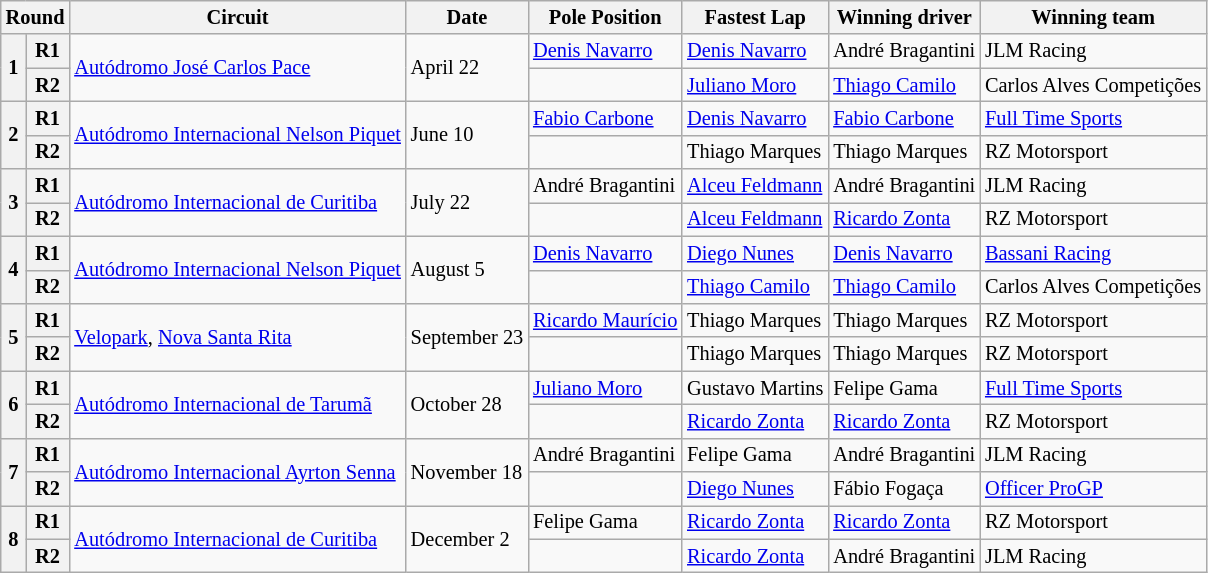<table class="wikitable" style="font-size: 85%">
<tr>
<th colspan=2>Round</th>
<th>Circuit</th>
<th>Date</th>
<th>Pole Position</th>
<th>Fastest Lap</th>
<th>Winning driver</th>
<th>Winning team</th>
</tr>
<tr>
<th rowspan=2>1</th>
<th>R1</th>
<td rowspan=2><a href='#'>Autódromo José Carlos Pace</a></td>
<td rowspan=2>April 22</td>
<td><a href='#'>Denis Navarro</a></td>
<td><a href='#'>Denis Navarro</a></td>
<td>André Bragantini</td>
<td>JLM Racing</td>
</tr>
<tr>
<th>R2</th>
<td></td>
<td><a href='#'>Juliano Moro</a></td>
<td><a href='#'>Thiago Camilo</a></td>
<td>Carlos Alves Competições</td>
</tr>
<tr>
<th rowspan=2>2</th>
<th>R1</th>
<td rowspan=2><a href='#'>Autódromo Internacional Nelson Piquet</a></td>
<td rowspan=2>June 10</td>
<td><a href='#'>Fabio Carbone</a></td>
<td><a href='#'>Denis Navarro</a></td>
<td><a href='#'>Fabio Carbone</a></td>
<td><a href='#'>Full Time Sports</a></td>
</tr>
<tr>
<th>R2</th>
<td></td>
<td>Thiago Marques</td>
<td>Thiago Marques</td>
<td>RZ Motorsport</td>
</tr>
<tr>
<th rowspan=2>3</th>
<th>R1</th>
<td rowspan=2><a href='#'>Autódromo Internacional de Curitiba</a></td>
<td rowspan=2>July 22</td>
<td>André Bragantini</td>
<td><a href='#'>Alceu Feldmann</a></td>
<td>André Bragantini</td>
<td>JLM Racing</td>
</tr>
<tr>
<th>R2</th>
<td></td>
<td><a href='#'>Alceu Feldmann</a></td>
<td><a href='#'>Ricardo Zonta</a></td>
<td>RZ Motorsport</td>
</tr>
<tr>
<th rowspan=2>4</th>
<th>R1</th>
<td rowspan=2><a href='#'>Autódromo Internacional Nelson Piquet</a></td>
<td rowspan=2>August 5</td>
<td><a href='#'>Denis Navarro</a></td>
<td><a href='#'>Diego Nunes</a></td>
<td><a href='#'>Denis Navarro</a></td>
<td><a href='#'>Bassani Racing</a></td>
</tr>
<tr>
<th>R2</th>
<td></td>
<td><a href='#'>Thiago Camilo</a></td>
<td><a href='#'>Thiago Camilo</a></td>
<td>Carlos Alves Competições</td>
</tr>
<tr>
<th rowspan=2>5</th>
<th>R1</th>
<td rowspan=2><a href='#'>Velopark</a>, <a href='#'>Nova Santa Rita</a></td>
<td rowspan=2>September 23</td>
<td><a href='#'>Ricardo Maurício</a></td>
<td>Thiago Marques</td>
<td>Thiago Marques</td>
<td>RZ Motorsport</td>
</tr>
<tr>
<th>R2</th>
<td></td>
<td>Thiago Marques</td>
<td>Thiago Marques</td>
<td>RZ Motorsport</td>
</tr>
<tr>
<th rowspan=2>6</th>
<th>R1</th>
<td rowspan=2><a href='#'>Autódromo Internacional de Tarumã</a></td>
<td rowspan=2>October 28</td>
<td><a href='#'>Juliano Moro</a></td>
<td>Gustavo Martins</td>
<td>Felipe Gama</td>
<td><a href='#'>Full Time Sports</a></td>
</tr>
<tr>
<th>R2</th>
<td></td>
<td><a href='#'>Ricardo Zonta</a></td>
<td><a href='#'>Ricardo Zonta</a></td>
<td>RZ Motorsport</td>
</tr>
<tr>
<th rowspan=2>7</th>
<th>R1</th>
<td rowspan=2><a href='#'>Autódromo Internacional Ayrton Senna</a></td>
<td rowspan=2>November 18</td>
<td>André Bragantini</td>
<td>Felipe Gama</td>
<td>André Bragantini</td>
<td>JLM Racing</td>
</tr>
<tr>
<th>R2</th>
<td></td>
<td><a href='#'>Diego Nunes</a></td>
<td>Fábio Fogaça</td>
<td><a href='#'>Officer ProGP</a></td>
</tr>
<tr>
<th rowspan=2>8</th>
<th>R1</th>
<td rowspan=2><a href='#'>Autódromo Internacional de Curitiba</a></td>
<td rowspan=2>December 2</td>
<td>Felipe Gama</td>
<td><a href='#'>Ricardo Zonta</a></td>
<td><a href='#'>Ricardo Zonta</a></td>
<td>RZ Motorsport</td>
</tr>
<tr>
<th>R2</th>
<td></td>
<td><a href='#'>Ricardo Zonta</a></td>
<td>André Bragantini</td>
<td>JLM Racing</td>
</tr>
</table>
